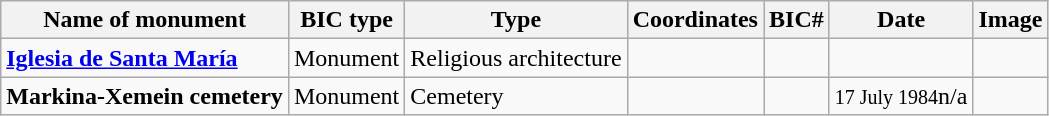<table class="wikitable">
<tr>
<th>Name of monument</th>
<th>BIC type</th>
<th>Type</th>
<th>Coordinates</th>
<th>BIC#</th>
<th>Date</th>
<th>Image</th>
</tr>
<tr>
<td><strong><a href='#'>Iglesia de Santa María</a></strong></td>
<td>Monument</td>
<td>Religious architecture</td>
<td></td>
<td></td>
<td></td>
<td></td>
</tr>
<tr>
<td><strong>Markina-Xemein cemetery</strong></td>
<td>Monument</td>
<td>Cemetery</td>
<td></td>
<td></td>
<td><small>17 July 1984</small>n/a</td>
</tr>
</table>
